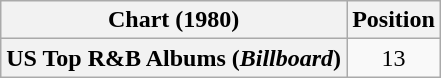<table class="wikitable plainrowheaders" style="text-align:center">
<tr>
<th scope="col">Chart (1980)</th>
<th scope="col">Position</th>
</tr>
<tr>
<th scope="row">US Top R&B Albums (<em>Billboard</em>)</th>
<td>13</td>
</tr>
</table>
